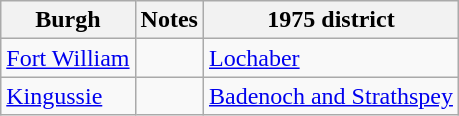<table class="wikitable">
<tr>
<th>Burgh</th>
<th>Notes</th>
<th>1975 district</th>
</tr>
<tr>
<td><a href='#'>Fort William</a></td>
<td></td>
<td><a href='#'>Lochaber</a></td>
</tr>
<tr>
<td><a href='#'>Kingussie</a></td>
<td></td>
<td><a href='#'>Badenoch and Strathspey</a></td>
</tr>
</table>
